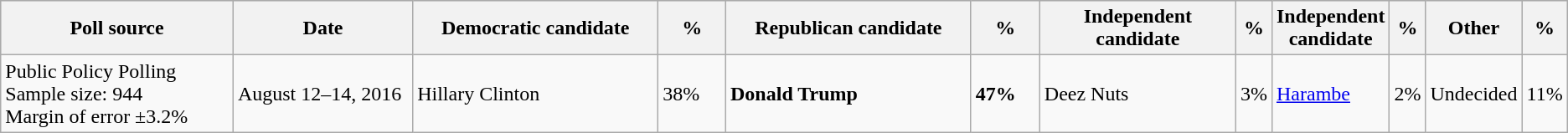<table class="wikitable">
<tr style="background:lightgrey;">
<th style="width:20%;">Poll source</th>
<th style="width:15%;">Date</th>
<th style="width:20%;">Democratic candidate</th>
<th style="width:5%;">%</th>
<th style="width:20%;">Republican candidate</th>
<th style="width:5%;">%</th>
<th style="width:20%;">Independent candidate</th>
<th style="width:5%;">%</th>
<th style="width:20%;">Independent candidate</th>
<th style="width:5%;">%</th>
<th style="width:20%;">Other</th>
<th style="width:5%;">%</th>
</tr>
<tr>
<td>Public Policy Polling<br>Sample size: 944<br>Margin of error ±3.2%</td>
<td>August 12–14, 2016</td>
<td>Hillary Clinton</td>
<td>38%</td>
<td><strong>Donald Trump</strong></td>
<td><strong>47%</strong></td>
<td>Deez Nuts</td>
<td>3%</td>
<td><a href='#'>Harambe</a></td>
<td>2%</td>
<td>Undecided</td>
<td>11%</td>
</tr>
</table>
